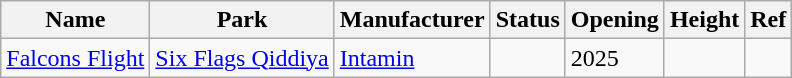<table class="wikitable">
<tr>
<th>Name</th>
<th>Park</th>
<th>Manufacturer</th>
<th>Status</th>
<th>Opening</th>
<th>Height</th>
<th>Ref</th>
</tr>
<tr>
<td><a href='#'>Falcons Flight</a></td>
<td><a href='#'>Six Flags Qiddiya</a></td>
<td><a href='#'>Intamin</a></td>
<td></td>
<td>2025</td>
<td></td>
<td></td>
</tr>
</table>
